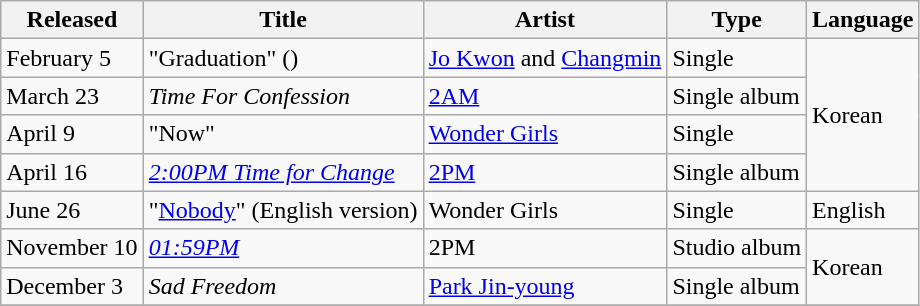<table class="wikitable plainrowheaders">
<tr>
<th scope="col">Released</th>
<th scope="col">Title</th>
<th scope="col">Artist</th>
<th scope="col">Type</th>
<th scope="col">Language</th>
</tr>
<tr>
<td rowspan="1">February 5</td>
<td rowspan="1">"Graduation" ()</td>
<td rowspan="1"><a href='#'>Jo Kwon</a> and <a href='#'>Changmin</a></td>
<td rowspan="1">Single</td>
<td rowspan="4">Korean</td>
</tr>
<tr>
<td rowspan="1">March 23</td>
<td rowspan="1"><em>Time For Confession</em></td>
<td rowspan="1"><a href='#'>2AM</a></td>
<td rowspan="1">Single album</td>
</tr>
<tr>
<td rowspan="1">April 9</td>
<td rowspan="1">"Now"</td>
<td rowspan="1"><a href='#'>Wonder Girls</a></td>
<td rowspan="1">Single</td>
</tr>
<tr>
<td rowspan="1">April 16</td>
<td rowspan="1"><em><a href='#'>2:00PM Time for Change</a></em></td>
<td rowspan="1"><a href='#'>2PM</a></td>
<td rowspan="1">Single album</td>
</tr>
<tr>
<td rowspan="1">June 26</td>
<td rowspan="1">"<a href='#'>Nobody</a>" (English version)</td>
<td rowspan="1">Wonder Girls</td>
<td>Single</td>
<td rowspan="1">English</td>
</tr>
<tr>
<td rowspan="1">November 10</td>
<td rowspan="1"><em><a href='#'>01:59PM</a></em></td>
<td rowspan="1">2PM</td>
<td rowspan="1">Studio album</td>
<td rowspan="2">Korean</td>
</tr>
<tr>
<td rowspan="1">December 3</td>
<td rowspan="1"><em>Sad Freedom</em></td>
<td rowspan="1"><a href='#'>Park Jin-young</a></td>
<td rowspan="1">Single album</td>
</tr>
<tr>
</tr>
</table>
